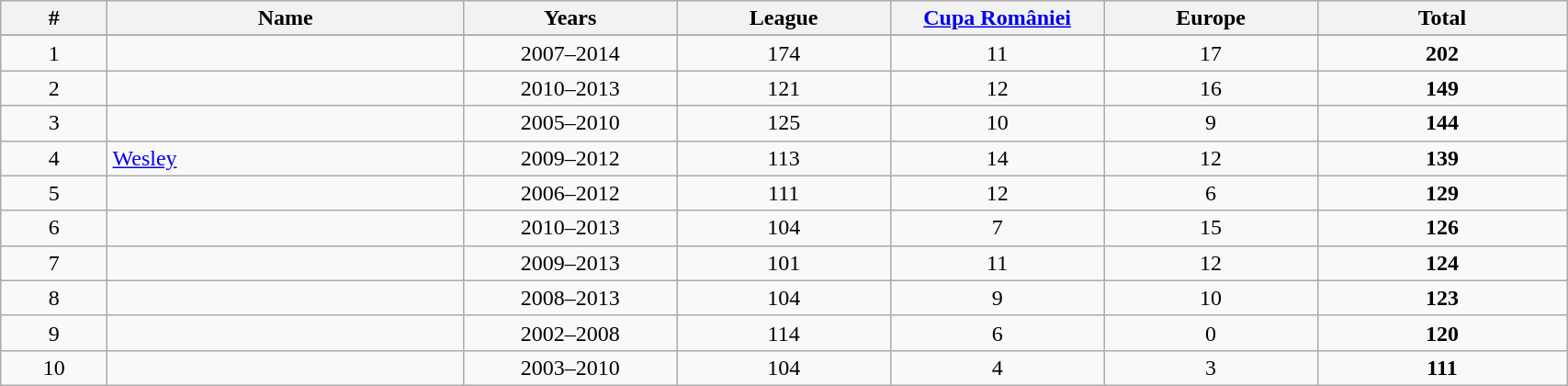<table class="wikitable sortable" style="text-align: center; width:90%">
<tr>
<th width=6%>#</th>
<th width=20%>Name</th>
<th width=12%>Years</th>
<th width=12%>League</th>
<th width=12%><a href='#'>Cupa României</a></th>
<th width=12%>Europe</th>
<th width=14%>Total</th>
</tr>
<tr>
</tr>
<tr>
<td>1</td>
<td style="text-align:left;"> </td>
<td>2007–2014</td>
<td>174</td>
<td>11</td>
<td>17</td>
<td><strong>202</strong></td>
</tr>
<tr>
<td>2</td>
<td style="text-align:left;"> </td>
<td>2010–2013</td>
<td>121</td>
<td>12</td>
<td>16</td>
<td><strong>149</strong></td>
</tr>
<tr>
<td>3</td>
<td style="text-align:left;"> </td>
<td>2005–2010</td>
<td>125</td>
<td>10</td>
<td>9</td>
<td><strong>144</strong></td>
</tr>
<tr>
<td>4</td>
<td style="text-align:left;"> <a href='#'>Wesley</a></td>
<td>2009–2012</td>
<td>113</td>
<td>14</td>
<td>12</td>
<td><strong>139</strong></td>
</tr>
<tr>
<td>5</td>
<td style="text-align:left;"> </td>
<td>2006–2012</td>
<td>111</td>
<td>12</td>
<td>6</td>
<td><strong>129</strong></td>
</tr>
<tr>
<td>6</td>
<td style="text-align:left;"> </td>
<td>2010–2013</td>
<td>104</td>
<td>7</td>
<td>15</td>
<td><strong>126</strong></td>
</tr>
<tr>
<td>7</td>
<td style="text-align:left;"> </td>
<td>2009–2013</td>
<td>101</td>
<td>11</td>
<td>12</td>
<td><strong>124</strong></td>
</tr>
<tr>
<td>8</td>
<td style="text-align:left;"> </td>
<td>2008–2013</td>
<td>104</td>
<td>9</td>
<td>10</td>
<td><strong>123</strong></td>
</tr>
<tr>
<td>9</td>
<td style="text-align:left;"> </td>
<td>2002–2008</td>
<td>114</td>
<td>6</td>
<td>0</td>
<td><strong>120</strong></td>
</tr>
<tr>
<td>10</td>
<td style="text-align:left;"> </td>
<td>2003–2010</td>
<td>104</td>
<td>4</td>
<td>3</td>
<td><strong>111</strong></td>
</tr>
</table>
